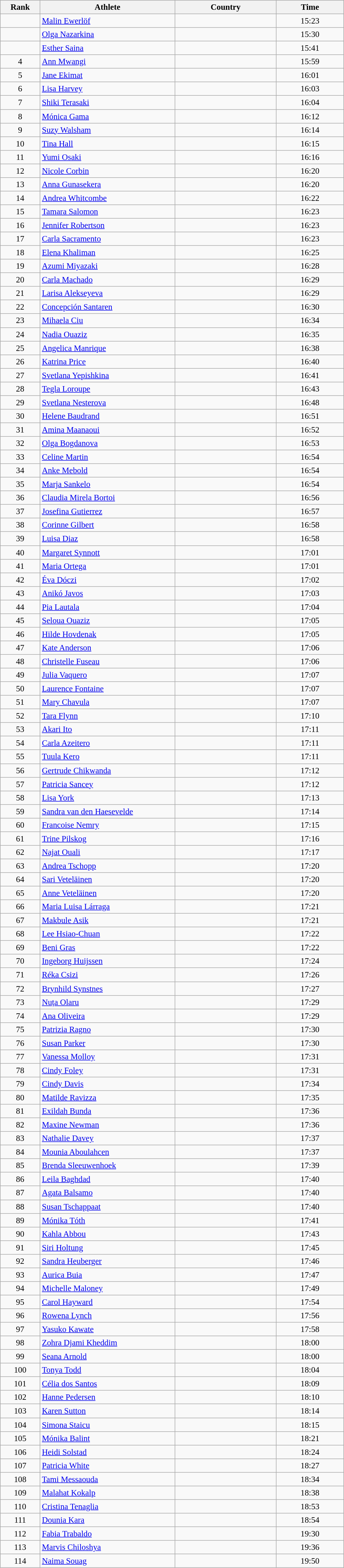<table class="wikitable sortable" style=" text-align:center; font-size:95%;" width="50%">
<tr>
<th width=5%>Rank</th>
<th width=20%>Athlete</th>
<th width=15%>Country</th>
<th width=10%>Time</th>
</tr>
<tr>
<td align=center></td>
<td align=left><a href='#'>Malin Ewerlöf</a></td>
<td align=left></td>
<td>15:23</td>
</tr>
<tr>
<td align=center></td>
<td align=left><a href='#'>Olga Nazarkina</a></td>
<td align=left></td>
<td>15:30</td>
</tr>
<tr>
<td align=center></td>
<td align=left><a href='#'>Esther Saina</a></td>
<td align=left></td>
<td>15:41</td>
</tr>
<tr>
<td align=center>4</td>
<td align=left><a href='#'>Ann Mwangi</a></td>
<td align=left></td>
<td>15:59</td>
</tr>
<tr>
<td align=center>5</td>
<td align=left><a href='#'>Jane Ekimat</a></td>
<td align=left></td>
<td>16:01</td>
</tr>
<tr>
<td align=center>6</td>
<td align=left><a href='#'>Lisa Harvey</a></td>
<td align=left></td>
<td>16:03</td>
</tr>
<tr>
<td align=center>7</td>
<td align=left><a href='#'>Shiki Terasaki</a></td>
<td align=left></td>
<td>16:04</td>
</tr>
<tr>
<td align=center>8</td>
<td align=left><a href='#'>Mónica Gama</a></td>
<td align=left></td>
<td>16:12</td>
</tr>
<tr>
<td align=center>9</td>
<td align=left><a href='#'>Suzy Walsham</a></td>
<td align=left></td>
<td>16:14</td>
</tr>
<tr>
<td align=center>10</td>
<td align=left><a href='#'>Tina Hall</a></td>
<td align=left></td>
<td>16:15</td>
</tr>
<tr>
<td align=center>11</td>
<td align=left><a href='#'>Yumi Osaki</a></td>
<td align=left></td>
<td>16:16</td>
</tr>
<tr>
<td align=center>12</td>
<td align=left><a href='#'>Nicole Corbin</a></td>
<td align=left></td>
<td>16:20</td>
</tr>
<tr>
<td align=center>13</td>
<td align=left><a href='#'>Anna Gunasekera</a></td>
<td align=left></td>
<td>16:20</td>
</tr>
<tr>
<td align=center>14</td>
<td align=left><a href='#'>Andrea Whitcombe</a></td>
<td align=left></td>
<td>16:22</td>
</tr>
<tr>
<td align=center>15</td>
<td align=left><a href='#'>Tamara Salomon</a></td>
<td align=left></td>
<td>16:23</td>
</tr>
<tr>
<td align=center>16</td>
<td align=left><a href='#'>Jennifer Robertson</a></td>
<td align=left></td>
<td>16:23</td>
</tr>
<tr>
<td align=center>17</td>
<td align=left><a href='#'>Carla Sacramento</a></td>
<td align=left></td>
<td>16:23</td>
</tr>
<tr>
<td align=center>18</td>
<td align=left><a href='#'>Elena Khaliman</a></td>
<td align=left></td>
<td>16:25</td>
</tr>
<tr>
<td align=center>19</td>
<td align=left><a href='#'>Azumi Miyazaki</a></td>
<td align=left></td>
<td>16:28</td>
</tr>
<tr>
<td align=center>20</td>
<td align=left><a href='#'>Carla Machado</a></td>
<td align=left></td>
<td>16:29</td>
</tr>
<tr>
<td align=center>21</td>
<td align=left><a href='#'>Larisa Alekseyeva</a></td>
<td align=left></td>
<td>16:29</td>
</tr>
<tr>
<td align=center>22</td>
<td align=left><a href='#'>Concepción Santaren</a></td>
<td align=left></td>
<td>16:30</td>
</tr>
<tr>
<td align=center>23</td>
<td align=left><a href='#'>Mihaela Ciu</a></td>
<td align=left></td>
<td>16:34</td>
</tr>
<tr>
<td align=center>24</td>
<td align=left><a href='#'>Nadia Ouaziz</a></td>
<td align=left></td>
<td>16:35</td>
</tr>
<tr>
<td align=center>25</td>
<td align=left><a href='#'>Angelica Manrique</a></td>
<td align=left></td>
<td>16:38</td>
</tr>
<tr>
<td align=center>26</td>
<td align=left><a href='#'>Katrina Price</a></td>
<td align=left></td>
<td>16:40</td>
</tr>
<tr>
<td align=center>27</td>
<td align=left><a href='#'>Svetlana Yepishkina</a></td>
<td align=left></td>
<td>16:41</td>
</tr>
<tr>
<td align=center>28</td>
<td align=left><a href='#'>Tegla Loroupe</a></td>
<td align=left></td>
<td>16:43</td>
</tr>
<tr>
<td align=center>29</td>
<td align=left><a href='#'>Svetlana Nesterova</a></td>
<td align=left></td>
<td>16:48</td>
</tr>
<tr>
<td align=center>30</td>
<td align=left><a href='#'>Helene Baudrand</a></td>
<td align=left></td>
<td>16:51</td>
</tr>
<tr>
<td align=center>31</td>
<td align=left><a href='#'>Amina Maanaoui</a></td>
<td align=left></td>
<td>16:52</td>
</tr>
<tr>
<td align=center>32</td>
<td align=left><a href='#'>Olga Bogdanova</a></td>
<td align=left></td>
<td>16:53</td>
</tr>
<tr>
<td align=center>33</td>
<td align=left><a href='#'>Celine Martin</a></td>
<td align=left></td>
<td>16:54</td>
</tr>
<tr>
<td align=center>34</td>
<td align=left><a href='#'>Anke Mebold</a></td>
<td align=left></td>
<td>16:54</td>
</tr>
<tr>
<td align=center>35</td>
<td align=left><a href='#'>Marja Sankelo</a></td>
<td align=left></td>
<td>16:54</td>
</tr>
<tr>
<td align=center>36</td>
<td align=left><a href='#'>Claudia Mirela Bortoi</a></td>
<td align=left></td>
<td>16:56</td>
</tr>
<tr>
<td align=center>37</td>
<td align=left><a href='#'>Josefina Gutierrez</a></td>
<td align=left></td>
<td>16:57</td>
</tr>
<tr>
<td align=center>38</td>
<td align=left><a href='#'>Corinne Gilbert</a></td>
<td align=left></td>
<td>16:58</td>
</tr>
<tr>
<td align=center>39</td>
<td align=left><a href='#'>Luisa Diaz</a></td>
<td align=left></td>
<td>16:58</td>
</tr>
<tr>
<td align=center>40</td>
<td align=left><a href='#'>Margaret Synnott</a></td>
<td align=left></td>
<td>17:01</td>
</tr>
<tr>
<td align=center>41</td>
<td align=left><a href='#'>Maria Ortega</a></td>
<td align=left></td>
<td>17:01</td>
</tr>
<tr>
<td align=center>42</td>
<td align=left><a href='#'>Éva Dóczi</a></td>
<td align=left></td>
<td>17:02</td>
</tr>
<tr>
<td align=center>43</td>
<td align=left><a href='#'>Anikó Javos</a></td>
<td align=left></td>
<td>17:03</td>
</tr>
<tr>
<td align=center>44</td>
<td align=left><a href='#'>Pia Lautala</a></td>
<td align=left></td>
<td>17:04</td>
</tr>
<tr>
<td align=center>45</td>
<td align=left><a href='#'>Seloua Ouaziz</a></td>
<td align=left></td>
<td>17:05</td>
</tr>
<tr>
<td align=center>46</td>
<td align=left><a href='#'>Hilde Hovdenak</a></td>
<td align=left></td>
<td>17:05</td>
</tr>
<tr>
<td align=center>47</td>
<td align=left><a href='#'>Kate Anderson</a></td>
<td align=left></td>
<td>17:06</td>
</tr>
<tr>
<td align=center>48</td>
<td align=left><a href='#'>Christelle Fuseau</a></td>
<td align=left></td>
<td>17:06</td>
</tr>
<tr>
<td align=center>49</td>
<td align=left><a href='#'>Julia Vaquero</a></td>
<td align=left></td>
<td>17:07</td>
</tr>
<tr>
<td align=center>50</td>
<td align=left><a href='#'>Laurence Fontaine</a></td>
<td align=left></td>
<td>17:07</td>
</tr>
<tr>
<td align=center>51</td>
<td align=left><a href='#'>Mary Chavula</a></td>
<td align=left></td>
<td>17:07</td>
</tr>
<tr>
<td align=center>52</td>
<td align=left><a href='#'>Tara Flynn</a></td>
<td align=left></td>
<td>17:10</td>
</tr>
<tr>
<td align=center>53</td>
<td align=left><a href='#'>Akari Ito</a></td>
<td align=left></td>
<td>17:11</td>
</tr>
<tr>
<td align=center>54</td>
<td align=left><a href='#'>Carla Azeitero</a></td>
<td align=left></td>
<td>17:11</td>
</tr>
<tr>
<td align=center>55</td>
<td align=left><a href='#'>Tuula Kero</a></td>
<td align=left></td>
<td>17:11</td>
</tr>
<tr>
<td align=center>56</td>
<td align=left><a href='#'>Gertrude Chikwanda</a></td>
<td align=left></td>
<td>17:12</td>
</tr>
<tr>
<td align=center>57</td>
<td align=left><a href='#'>Patricia Sancey</a></td>
<td align=left></td>
<td>17:12</td>
</tr>
<tr>
<td align=center>58</td>
<td align=left><a href='#'>Lisa York</a></td>
<td align=left></td>
<td>17:13</td>
</tr>
<tr>
<td align=center>59</td>
<td align=left><a href='#'>Sandra van den Haesevelde</a></td>
<td align=left></td>
<td>17:14</td>
</tr>
<tr>
<td align=center>60</td>
<td align=left><a href='#'>Francoise Nemry</a></td>
<td align=left></td>
<td>17:15</td>
</tr>
<tr>
<td align=center>61</td>
<td align=left><a href='#'>Trine Pilskog</a></td>
<td align=left></td>
<td>17:16</td>
</tr>
<tr>
<td align=center>62</td>
<td align=left><a href='#'>Najat Ouali</a></td>
<td align=left></td>
<td>17:17</td>
</tr>
<tr>
<td align=center>63</td>
<td align=left><a href='#'>Andrea Tschopp</a></td>
<td align=left></td>
<td>17:20</td>
</tr>
<tr>
<td align=center>64</td>
<td align=left><a href='#'>Sari Veteläinen</a></td>
<td align=left></td>
<td>17:20</td>
</tr>
<tr>
<td align=center>65</td>
<td align=left><a href='#'>Anne Veteläinen</a></td>
<td align=left></td>
<td>17:20</td>
</tr>
<tr>
<td align=center>66</td>
<td align=left><a href='#'>Maria Luisa Lárraga</a></td>
<td align=left></td>
<td>17:21</td>
</tr>
<tr>
<td align=center>67</td>
<td align=left><a href='#'>Makbule Asik</a></td>
<td align=left></td>
<td>17:21</td>
</tr>
<tr>
<td align=center>68</td>
<td align=left><a href='#'>Lee Hsiao-Chuan</a></td>
<td align=left></td>
<td>17:22</td>
</tr>
<tr>
<td align=center>69</td>
<td align=left><a href='#'>Beni Gras</a></td>
<td align=left></td>
<td>17:22</td>
</tr>
<tr>
<td align=center>70</td>
<td align=left><a href='#'>Ingeborg Huijssen</a></td>
<td align=left></td>
<td>17:24</td>
</tr>
<tr>
<td align=center>71</td>
<td align=left><a href='#'>Réka Csizi</a></td>
<td align=left></td>
<td>17:26</td>
</tr>
<tr>
<td align=center>72</td>
<td align=left><a href='#'>Brynhild Synstnes</a></td>
<td align=left></td>
<td>17:27</td>
</tr>
<tr>
<td align=center>73</td>
<td align=left><a href='#'>Nuța Olaru</a></td>
<td align=left></td>
<td>17:29</td>
</tr>
<tr>
<td align=center>74</td>
<td align=left><a href='#'>Ana Oliveira</a></td>
<td align=left></td>
<td>17:29</td>
</tr>
<tr>
<td align=center>75</td>
<td align=left><a href='#'>Patrizia Ragno</a></td>
<td align=left></td>
<td>17:30</td>
</tr>
<tr>
<td align=center>76</td>
<td align=left><a href='#'>Susan Parker</a></td>
<td align=left></td>
<td>17:30</td>
</tr>
<tr>
<td align=center>77</td>
<td align=left><a href='#'>Vanessa Molloy</a></td>
<td align=left></td>
<td>17:31</td>
</tr>
<tr>
<td align=center>78</td>
<td align=left><a href='#'>Cindy Foley</a></td>
<td align=left></td>
<td>17:31</td>
</tr>
<tr>
<td align=center>79</td>
<td align=left><a href='#'>Cindy Davis</a></td>
<td align=left></td>
<td>17:34</td>
</tr>
<tr>
<td align=center>80</td>
<td align=left><a href='#'>Matilde Ravizza</a></td>
<td align=left></td>
<td>17:35</td>
</tr>
<tr>
<td align=center>81</td>
<td align=left><a href='#'>Exildah Bunda</a></td>
<td align=left></td>
<td>17:36</td>
</tr>
<tr>
<td align=center>82</td>
<td align=left><a href='#'>Maxine Newman</a></td>
<td align=left></td>
<td>17:36</td>
</tr>
<tr>
<td align=center>83</td>
<td align=left><a href='#'>Nathalie Davey</a></td>
<td align=left></td>
<td>17:37</td>
</tr>
<tr>
<td align=center>84</td>
<td align=left><a href='#'>Mounia Aboulahcen</a></td>
<td align=left></td>
<td>17:37</td>
</tr>
<tr>
<td align=center>85</td>
<td align=left><a href='#'>Brenda Sleeuwenhoek</a></td>
<td align=left></td>
<td>17:39</td>
</tr>
<tr>
<td align=center>86</td>
<td align=left><a href='#'>Leila Baghdad</a></td>
<td align=left></td>
<td>17:40</td>
</tr>
<tr>
<td align=center>87</td>
<td align=left><a href='#'>Agata Balsamo</a></td>
<td align=left></td>
<td>17:40</td>
</tr>
<tr>
<td align=center>88</td>
<td align=left><a href='#'>Susan Tschappaat</a></td>
<td align=left></td>
<td>17:40</td>
</tr>
<tr>
<td align=center>89</td>
<td align=left><a href='#'>Mónika Tóth</a></td>
<td align=left></td>
<td>17:41</td>
</tr>
<tr>
<td align=center>90</td>
<td align=left><a href='#'>Kahla Abbou</a></td>
<td align=left></td>
<td>17:43</td>
</tr>
<tr>
<td align=center>91</td>
<td align=left><a href='#'>Siri Holtung</a></td>
<td align=left></td>
<td>17:45</td>
</tr>
<tr>
<td align=center>92</td>
<td align=left><a href='#'>Sandra Heuberger</a></td>
<td align=left></td>
<td>17:46</td>
</tr>
<tr>
<td align=center>93</td>
<td align=left><a href='#'>Aurica Buia</a></td>
<td align=left></td>
<td>17:47</td>
</tr>
<tr>
<td align=center>94</td>
<td align=left><a href='#'>Michelle Maloney</a></td>
<td align=left></td>
<td>17:49</td>
</tr>
<tr>
<td align=center>95</td>
<td align=left><a href='#'>Carol Hayward</a></td>
<td align=left></td>
<td>17:54</td>
</tr>
<tr>
<td align=center>96</td>
<td align=left><a href='#'>Rowena Lynch</a></td>
<td align=left></td>
<td>17:56</td>
</tr>
<tr>
<td align=center>97</td>
<td align=left><a href='#'>Yasuko Kawate</a></td>
<td align=left></td>
<td>17:58</td>
</tr>
<tr>
<td align=center>98</td>
<td align=left><a href='#'>Zohra Djami Kheddim</a></td>
<td align=left></td>
<td>18:00</td>
</tr>
<tr>
<td align=center>99</td>
<td align=left><a href='#'>Seana Arnold</a></td>
<td align=left></td>
<td>18:00</td>
</tr>
<tr>
<td align=center>100</td>
<td align=left><a href='#'>Tonya Todd</a></td>
<td align=left></td>
<td>18:04</td>
</tr>
<tr>
<td align=center>101</td>
<td align=left><a href='#'>Célia dos Santos</a></td>
<td align=left></td>
<td>18:09</td>
</tr>
<tr>
<td align=center>102</td>
<td align=left><a href='#'>Hanne Pedersen</a></td>
<td align=left></td>
<td>18:10</td>
</tr>
<tr>
<td align=center>103</td>
<td align=left><a href='#'>Karen Sutton</a></td>
<td align=left></td>
<td>18:14</td>
</tr>
<tr>
<td align=center>104</td>
<td align=left><a href='#'>Simona Staicu</a></td>
<td align=left></td>
<td>18:15</td>
</tr>
<tr>
<td align=center>105</td>
<td align=left><a href='#'>Mónika Balint</a></td>
<td align=left></td>
<td>18:21</td>
</tr>
<tr>
<td align=center>106</td>
<td align=left><a href='#'>Heidi Solstad</a></td>
<td align=left></td>
<td>18:24</td>
</tr>
<tr>
<td align=center>107</td>
<td align=left><a href='#'>Patricia White</a></td>
<td align=left></td>
<td>18:27</td>
</tr>
<tr>
<td align=center>108</td>
<td align=left><a href='#'>Tami Messaouda</a></td>
<td align=left></td>
<td>18:34</td>
</tr>
<tr>
<td align=center>109</td>
<td align=left><a href='#'>Malahat Kokalp</a></td>
<td align=left></td>
<td>18:38</td>
</tr>
<tr>
<td align=center>110</td>
<td align=left><a href='#'>Cristina Tenaglia</a></td>
<td align=left></td>
<td>18:53</td>
</tr>
<tr>
<td align=center>111</td>
<td align=left><a href='#'>Dounia Kara</a></td>
<td align=left></td>
<td>18:54</td>
</tr>
<tr>
<td align=center>112</td>
<td align=left><a href='#'>Fabia Trabaldo</a></td>
<td align=left></td>
<td>19:30</td>
</tr>
<tr>
<td align=center>113</td>
<td align=left><a href='#'>Marvis Chiloshya</a></td>
<td align=left></td>
<td>19:36</td>
</tr>
<tr>
<td align=center>114</td>
<td align=left><a href='#'>Naima Souag</a></td>
<td align=left></td>
<td>19:50</td>
</tr>
</table>
